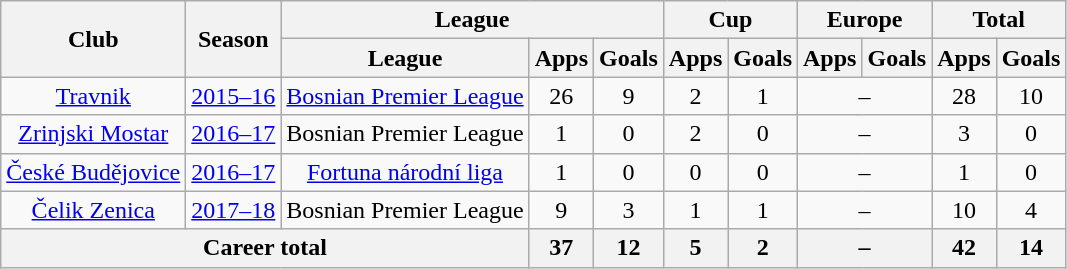<table class="wikitable" style="text-align:center">
<tr>
<th rowspan="2">Club</th>
<th rowspan="2">Season</th>
<th colspan="3">League</th>
<th colspan="2">Cup</th>
<th colspan="2">Europe</th>
<th colspan="2">Total</th>
</tr>
<tr>
<th>League</th>
<th>Apps</th>
<th>Goals</th>
<th>Apps</th>
<th>Goals</th>
<th>Apps</th>
<th>Goals</th>
<th>Apps</th>
<th>Goals</th>
</tr>
<tr>
<td><a href='#'>Travnik</a></td>
<td><a href='#'>2015–16</a></td>
<td><a href='#'>Bosnian Premier League</a></td>
<td>26</td>
<td>9</td>
<td>2</td>
<td>1</td>
<td colspan="2">–</td>
<td>28</td>
<td>10</td>
</tr>
<tr>
<td><a href='#'>Zrinjski Mostar</a></td>
<td><a href='#'>2016–17</a></td>
<td>Bosnian Premier League</td>
<td>1</td>
<td>0</td>
<td>2</td>
<td>0</td>
<td colspan="2">–</td>
<td>3</td>
<td>0</td>
</tr>
<tr>
<td><a href='#'>České Budějovice</a></td>
<td><a href='#'>2016–17</a></td>
<td><a href='#'>Fortuna národní liga</a></td>
<td>1</td>
<td>0</td>
<td>0</td>
<td>0</td>
<td colspan="2">–</td>
<td>1</td>
<td>0</td>
</tr>
<tr>
<td><a href='#'>Čelik Zenica</a></td>
<td><a href='#'>2017–18</a></td>
<td>Bosnian Premier League</td>
<td>9</td>
<td>3</td>
<td>1</td>
<td>1</td>
<td colspan="2">–</td>
<td>10</td>
<td>4</td>
</tr>
<tr>
<th colspan="3">Career total</th>
<th>37</th>
<th>12</th>
<th>5</th>
<th>2</th>
<th colspan="2">–</th>
<th>42</th>
<th>14</th>
</tr>
</table>
